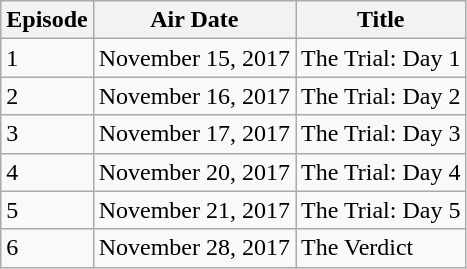<table class="wikitable">
<tr>
<th>Episode</th>
<th>Air Date</th>
<th>Title</th>
</tr>
<tr>
<td>1</td>
<td>November 15, 2017</td>
<td>The Trial: Day 1</td>
</tr>
<tr>
<td>2</td>
<td>November 16, 2017</td>
<td>The Trial: Day 2</td>
</tr>
<tr>
<td>3</td>
<td>November 17, 2017</td>
<td>The Trial: Day 3</td>
</tr>
<tr>
<td>4</td>
<td>November 20, 2017</td>
<td>The Trial: Day 4</td>
</tr>
<tr>
<td>5</td>
<td>November 21, 2017</td>
<td>The Trial: Day 5</td>
</tr>
<tr>
<td>6</td>
<td>November 28, 2017</td>
<td>The Verdict</td>
</tr>
</table>
